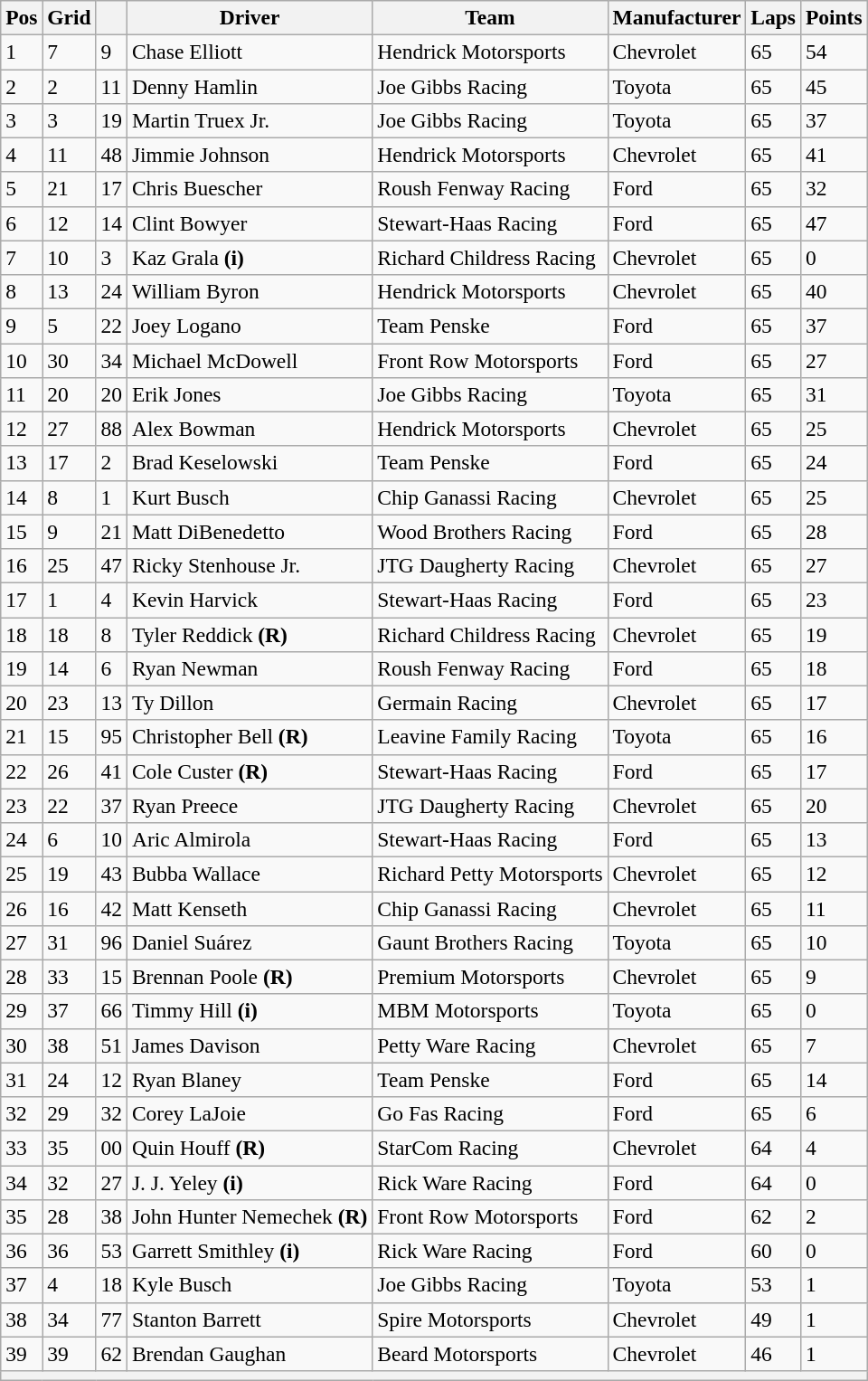<table class="wikitable" style="font-size:98%">
<tr>
<th>Pos</th>
<th>Grid</th>
<th></th>
<th>Driver</th>
<th>Team</th>
<th>Manufacturer</th>
<th>Laps</th>
<th>Points</th>
</tr>
<tr>
<td>1</td>
<td>7</td>
<td>9</td>
<td>Chase Elliott</td>
<td>Hendrick Motorsports</td>
<td>Chevrolet</td>
<td>65</td>
<td>54</td>
</tr>
<tr>
<td>2</td>
<td>2</td>
<td>11</td>
<td>Denny Hamlin</td>
<td>Joe Gibbs Racing</td>
<td>Toyota</td>
<td>65</td>
<td>45</td>
</tr>
<tr>
<td>3</td>
<td>3</td>
<td>19</td>
<td>Martin Truex Jr.</td>
<td>Joe Gibbs Racing</td>
<td>Toyota</td>
<td>65</td>
<td>37</td>
</tr>
<tr>
<td>4</td>
<td>11</td>
<td>48</td>
<td>Jimmie Johnson</td>
<td>Hendrick Motorsports</td>
<td>Chevrolet</td>
<td>65</td>
<td>41</td>
</tr>
<tr>
<td>5</td>
<td>21</td>
<td>17</td>
<td>Chris Buescher</td>
<td>Roush Fenway Racing</td>
<td>Ford</td>
<td>65</td>
<td>32</td>
</tr>
<tr>
<td>6</td>
<td>12</td>
<td>14</td>
<td>Clint Bowyer</td>
<td>Stewart-Haas Racing</td>
<td>Ford</td>
<td>65</td>
<td>47</td>
</tr>
<tr>
<td>7</td>
<td>10</td>
<td>3</td>
<td>Kaz Grala <strong>(i)</strong></td>
<td>Richard Childress Racing</td>
<td>Chevrolet</td>
<td>65</td>
<td>0</td>
</tr>
<tr>
<td>8</td>
<td>13</td>
<td>24</td>
<td>William Byron</td>
<td>Hendrick Motorsports</td>
<td>Chevrolet</td>
<td>65</td>
<td>40</td>
</tr>
<tr>
<td>9</td>
<td>5</td>
<td>22</td>
<td>Joey Logano</td>
<td>Team Penske</td>
<td>Ford</td>
<td>65</td>
<td>37</td>
</tr>
<tr>
<td>10</td>
<td>30</td>
<td>34</td>
<td>Michael McDowell</td>
<td>Front Row Motorsports</td>
<td>Ford</td>
<td>65</td>
<td>27</td>
</tr>
<tr>
<td>11</td>
<td>20</td>
<td>20</td>
<td>Erik Jones</td>
<td>Joe Gibbs Racing</td>
<td>Toyota</td>
<td>65</td>
<td>31</td>
</tr>
<tr>
<td>12</td>
<td>27</td>
<td>88</td>
<td>Alex Bowman</td>
<td>Hendrick Motorsports</td>
<td>Chevrolet</td>
<td>65</td>
<td>25</td>
</tr>
<tr>
<td>13</td>
<td>17</td>
<td>2</td>
<td>Brad Keselowski</td>
<td>Team Penske</td>
<td>Ford</td>
<td>65</td>
<td>24</td>
</tr>
<tr>
<td>14</td>
<td>8</td>
<td>1</td>
<td>Kurt Busch</td>
<td>Chip Ganassi Racing</td>
<td>Chevrolet</td>
<td>65</td>
<td>25</td>
</tr>
<tr>
<td>15</td>
<td>9</td>
<td>21</td>
<td>Matt DiBenedetto</td>
<td>Wood Brothers Racing</td>
<td>Ford</td>
<td>65</td>
<td>28</td>
</tr>
<tr>
<td>16</td>
<td>25</td>
<td>47</td>
<td>Ricky Stenhouse Jr.</td>
<td>JTG Daugherty Racing</td>
<td>Chevrolet</td>
<td>65</td>
<td>27</td>
</tr>
<tr>
<td>17</td>
<td>1</td>
<td>4</td>
<td>Kevin Harvick</td>
<td>Stewart-Haas Racing</td>
<td>Ford</td>
<td>65</td>
<td>23</td>
</tr>
<tr>
<td>18</td>
<td>18</td>
<td>8</td>
<td>Tyler Reddick <strong>(R)</strong></td>
<td>Richard Childress Racing</td>
<td>Chevrolet</td>
<td>65</td>
<td>19</td>
</tr>
<tr>
<td>19</td>
<td>14</td>
<td>6</td>
<td>Ryan Newman</td>
<td>Roush Fenway Racing</td>
<td>Ford</td>
<td>65</td>
<td>18</td>
</tr>
<tr>
<td>20</td>
<td>23</td>
<td>13</td>
<td>Ty Dillon</td>
<td>Germain Racing</td>
<td>Chevrolet</td>
<td>65</td>
<td>17</td>
</tr>
<tr>
<td>21</td>
<td>15</td>
<td>95</td>
<td>Christopher Bell <strong>(R)</strong></td>
<td>Leavine Family Racing</td>
<td>Toyota</td>
<td>65</td>
<td>16</td>
</tr>
<tr>
<td>22</td>
<td>26</td>
<td>41</td>
<td>Cole Custer <strong>(R)</strong></td>
<td>Stewart-Haas Racing</td>
<td>Ford</td>
<td>65</td>
<td>17</td>
</tr>
<tr>
<td>23</td>
<td>22</td>
<td>37</td>
<td>Ryan Preece</td>
<td>JTG Daugherty Racing</td>
<td>Chevrolet</td>
<td>65</td>
<td>20</td>
</tr>
<tr>
<td>24</td>
<td>6</td>
<td>10</td>
<td>Aric Almirola</td>
<td>Stewart-Haas Racing</td>
<td>Ford</td>
<td>65</td>
<td>13</td>
</tr>
<tr>
<td>25</td>
<td>19</td>
<td>43</td>
<td>Bubba Wallace</td>
<td>Richard Petty Motorsports</td>
<td>Chevrolet</td>
<td>65</td>
<td>12</td>
</tr>
<tr>
<td>26</td>
<td>16</td>
<td>42</td>
<td>Matt Kenseth</td>
<td>Chip Ganassi Racing</td>
<td>Chevrolet</td>
<td>65</td>
<td>11</td>
</tr>
<tr>
<td>27</td>
<td>31</td>
<td>96</td>
<td>Daniel Suárez</td>
<td>Gaunt Brothers Racing</td>
<td>Toyota</td>
<td>65</td>
<td>10</td>
</tr>
<tr>
<td>28</td>
<td>33</td>
<td>15</td>
<td>Brennan Poole <strong>(R)</strong></td>
<td>Premium Motorsports</td>
<td>Chevrolet</td>
<td>65</td>
<td>9</td>
</tr>
<tr>
<td>29</td>
<td>37</td>
<td>66</td>
<td>Timmy Hill <strong>(i)</strong></td>
<td>MBM Motorsports</td>
<td>Toyota</td>
<td>65</td>
<td>0</td>
</tr>
<tr>
<td>30</td>
<td>38</td>
<td>51</td>
<td>James Davison</td>
<td>Petty Ware Racing</td>
<td>Chevrolet</td>
<td>65</td>
<td>7</td>
</tr>
<tr>
<td>31</td>
<td>24</td>
<td>12</td>
<td>Ryan Blaney</td>
<td>Team Penske</td>
<td>Ford</td>
<td>65</td>
<td>14</td>
</tr>
<tr>
<td>32</td>
<td>29</td>
<td>32</td>
<td>Corey LaJoie</td>
<td>Go Fas Racing</td>
<td>Ford</td>
<td>65</td>
<td>6</td>
</tr>
<tr>
<td>33</td>
<td>35</td>
<td>00</td>
<td>Quin Houff <strong>(R)</strong></td>
<td>StarCom Racing</td>
<td>Chevrolet</td>
<td>64</td>
<td>4</td>
</tr>
<tr>
<td>34</td>
<td>32</td>
<td>27</td>
<td>J. J. Yeley <strong>(i)</strong></td>
<td>Rick Ware Racing</td>
<td>Ford</td>
<td>64</td>
<td>0</td>
</tr>
<tr>
<td>35</td>
<td>28</td>
<td>38</td>
<td>John Hunter Nemechek <strong>(R)</strong></td>
<td>Front Row Motorsports</td>
<td>Ford</td>
<td>62</td>
<td>2</td>
</tr>
<tr>
<td>36</td>
<td>36</td>
<td>53</td>
<td>Garrett Smithley <strong>(i)</strong></td>
<td>Rick Ware Racing</td>
<td>Ford</td>
<td>60</td>
<td>0</td>
</tr>
<tr>
<td>37</td>
<td>4</td>
<td>18</td>
<td>Kyle Busch</td>
<td>Joe Gibbs Racing</td>
<td>Toyota</td>
<td>53</td>
<td>1</td>
</tr>
<tr>
<td>38</td>
<td>34</td>
<td>77</td>
<td>Stanton Barrett</td>
<td>Spire Motorsports</td>
<td>Chevrolet</td>
<td>49</td>
<td>1</td>
</tr>
<tr>
<td>39</td>
<td>39</td>
<td>62</td>
<td>Brendan Gaughan</td>
<td>Beard Motorsports</td>
<td>Chevrolet</td>
<td>46</td>
<td>1</td>
</tr>
<tr>
<th colspan="8"></th>
</tr>
</table>
